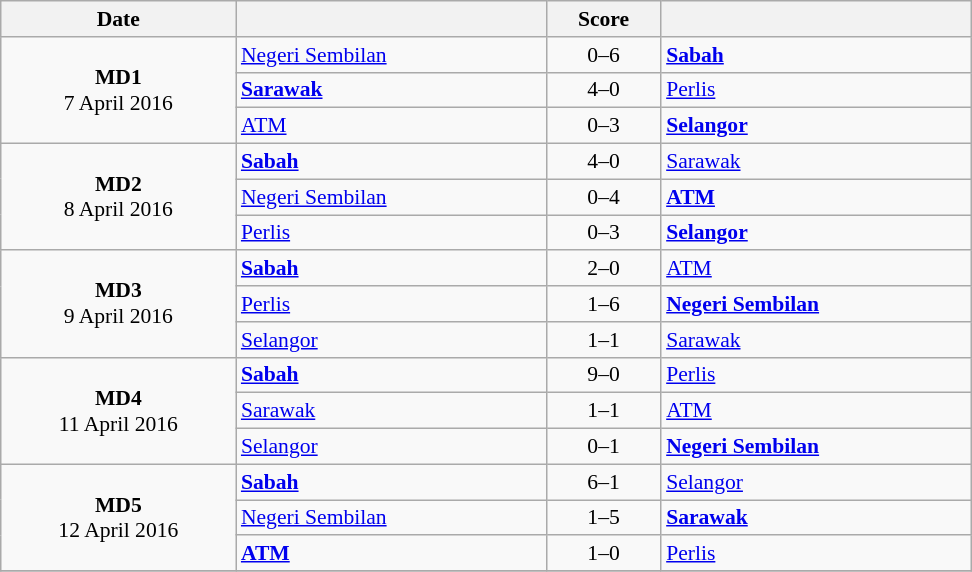<table class="wikitable" style="text-align: center; font-size:90% ">
<tr>
<th width="150">Date</th>
<th align="right" width="200"></th>
<th width="70">Score</th>
<th align="left" width="200"></th>
</tr>
<tr>
<td rowspan=3><strong>MD1</strong> <br> 7 April 2016</td>
<td align=left> <a href='#'>Negeri Sembilan</a></td>
<td align=center>0–6</td>
<td align=left><strong> <a href='#'>Sabah</a></strong></td>
</tr>
<tr>
<td align=left><strong> <a href='#'>Sarawak</a></strong></td>
<td align=center>4–0</td>
<td align=left> <a href='#'>Perlis</a></td>
</tr>
<tr>
<td align=left> <a href='#'>ATM</a></td>
<td align=center>0–3</td>
<td align=left><strong> <a href='#'>Selangor</a></strong></td>
</tr>
<tr>
<td rowspan=3><strong>MD2</strong> <br> 8 April 2016</td>
<td align=left><strong> <a href='#'>Sabah</a></strong></td>
<td align=center>4–0</td>
<td align=left> <a href='#'>Sarawak</a></td>
</tr>
<tr>
<td align=left> <a href='#'>Negeri Sembilan</a></td>
<td align=center>0–4</td>
<td align=left><strong> <a href='#'>ATM</a></strong></td>
</tr>
<tr>
<td align=left> <a href='#'>Perlis</a></td>
<td align=center>0–3</td>
<td align=left><strong> <a href='#'>Selangor</a></strong></td>
</tr>
<tr>
<td rowspan=3><strong>MD3</strong> <br> 9 April 2016</td>
<td align=left><strong> <a href='#'>Sabah</a></strong></td>
<td align=center>2–0</td>
<td align=left> <a href='#'>ATM</a></td>
</tr>
<tr>
<td align=left> <a href='#'>Perlis</a></td>
<td align=center>1–6</td>
<td align=left><strong> <a href='#'>Negeri Sembilan</a></strong></td>
</tr>
<tr>
<td align=left> <a href='#'>Selangor</a></td>
<td align=center>1–1</td>
<td align=left> <a href='#'>Sarawak</a></td>
</tr>
<tr>
<td rowspan=3><strong>MD4</strong> <br> 11 April 2016</td>
<td align=left><strong> <a href='#'>Sabah</a></strong></td>
<td align=center>9–0</td>
<td align=left> <a href='#'>Perlis</a></td>
</tr>
<tr>
<td align=left> <a href='#'>Sarawak</a></td>
<td align=center>1–1</td>
<td align=left> <a href='#'>ATM</a></td>
</tr>
<tr>
<td align=left> <a href='#'>Selangor</a></td>
<td align=center>0–1</td>
<td align=left><strong> <a href='#'>Negeri Sembilan</a></strong></td>
</tr>
<tr>
<td rowspan=3><strong>MD5</strong> <br> 12 April 2016</td>
<td align=left><strong> <a href='#'>Sabah</a></strong></td>
<td align=center>6–1</td>
<td align=left> <a href='#'>Selangor</a></td>
</tr>
<tr>
<td align=left> <a href='#'>Negeri Sembilan</a></td>
<td align=center>1–5</td>
<td align=left><strong> <a href='#'>Sarawak</a></strong></td>
</tr>
<tr>
<td align=left><strong> <a href='#'>ATM</a></strong></td>
<td align=center>1–0</td>
<td align=left> <a href='#'>Perlis</a></td>
</tr>
<tr>
</tr>
</table>
